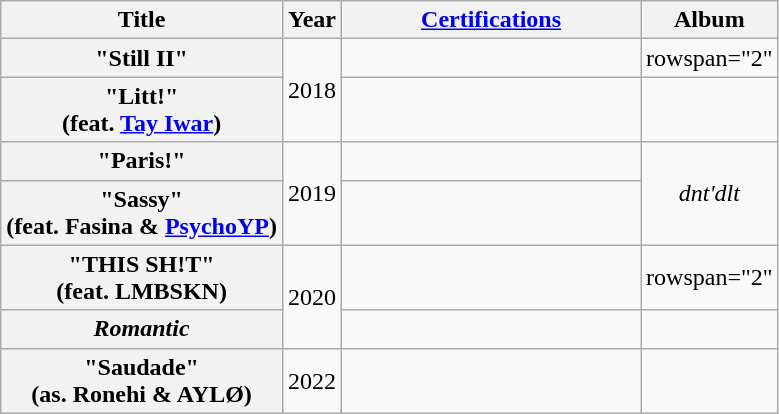<table class="wikitable plainrowheaders" style="text-align:center;">
<tr>
<th scope="col" rowspan="1">Title</th>
<th scope="col" rowspan="1">Year</th>
<th scope="col" rowspan="1" style="width:12em;"><a href='#'>Certifications</a></th>
<th scope="col" rowspan="1">Album</th>
</tr>
<tr>
<th scope="row">"Still II"</th>
<td rowspan="2">2018</td>
<td></td>
<td>rowspan="2" <em></em></td>
</tr>
<tr>
<th scope="row">"Litt!"<br>(feat. <a href='#'>Tay Iwar</a>)</th>
<td></td>
</tr>
<tr>
<th scope="row">"Paris!"</th>
<td rowspan="2">2019</td>
<td></td>
<td rowspan="2"><em>dnt'dlt</em></td>
</tr>
<tr>
<th scope="row">"Sassy"<br>(feat. Fasina & <a href='#'>PsychoYP</a>)</th>
<td></td>
</tr>
<tr>
<th scope="row">"THIS SH!T"<br>(feat. LMBSKN)</th>
<td rowspan="2">2020</td>
<td></td>
<td>rowspan="2" <em></em></td>
</tr>
<tr>
<th scope="row"><em>Romantic</em></th>
<td></td>
</tr>
<tr>
<th scope="row">"Saudade"<br>(as. Ronehi & AYLØ)</th>
<td rowspan="1">2022</td>
<td></td>
<td></td>
</tr>
</table>
